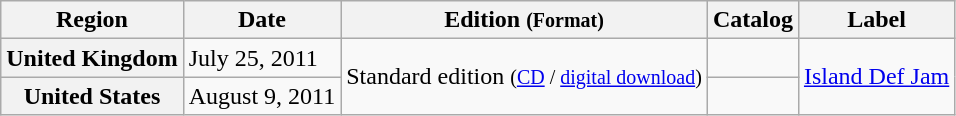<table class="wikitable plainrowheaders">
<tr>
<th scope="col">Region</th>
<th scope="col">Date</th>
<th scope="col">Edition <small>(Format)</small></th>
<th scope="col">Catalog</th>
<th scope="col">Label</th>
</tr>
<tr>
<th scope="row">United Kingdom</th>
<td>July 25, 2011</td>
<td rowspan="2">Standard edition <small>(<a href='#'>CD</a> / <a href='#'>digital download</a>)</small></td>
<td></td>
<td rowspan="2"><a href='#'>Island Def Jam</a></td>
</tr>
<tr>
<th scope="row">United States</th>
<td>August 9, 2011</td>
<td></td>
</tr>
</table>
